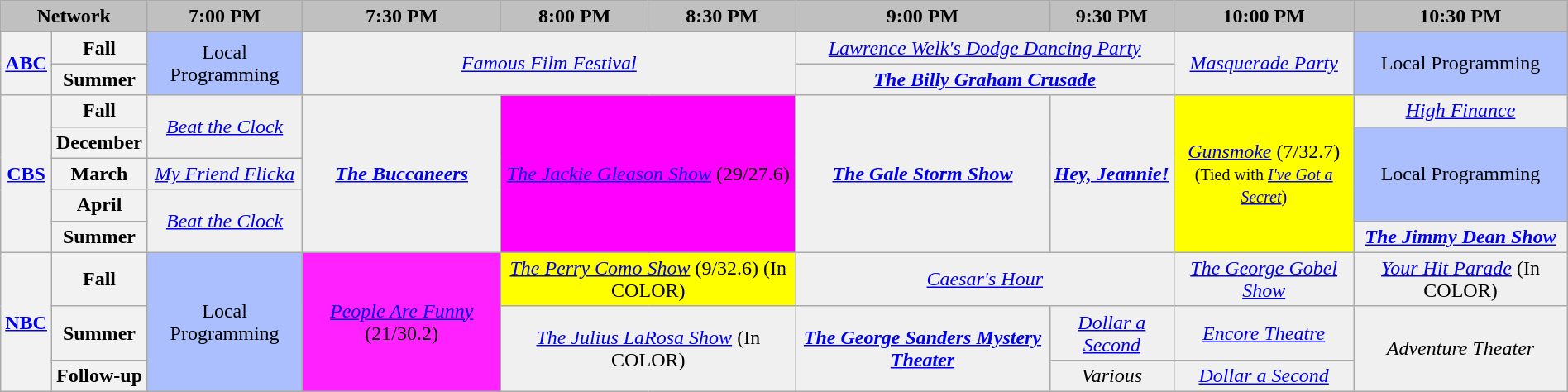<table class="wikitable" style="width:100%;margin-right:0;text-align:center">
<tr>
<th colspan="2" style="background-color:#C0C0C0;text-align:center">Network</th>
<th style="background-color:#C0C0C0;text-align:center">7:00 PM</th>
<th style="background-color:#C0C0C0;text-align:center">7:30 PM</th>
<th style="background-color:#C0C0C0;text-align:center">8:00 PM</th>
<th style="background-color:#C0C0C0;text-align:center">8:30 PM</th>
<th style="background-color:#C0C0C0;text-align:center">9:00 PM</th>
<th style="background-color:#C0C0C0;text-align:center">9:30 PM</th>
<th style="background-color:#C0C0C0;text-align:center">10:00 PM</th>
<th style="background-color:#C0C0C0;text-align:center">10:30 PM</th>
</tr>
<tr>
<th bgcolor="#C0C0C0" rowspan="2"><a href='#'>ABC</a></th>
<th>Fall</th>
<td bgcolor="#ABBFFF" rowspan="2">Local Programming</td>
<td colspan="3" rowspan="2" bgcolor="#F0F0F0"><em><a href='#'>Famous Film Festival</a></em></td>
<td colspan="2" bgcolor="#F0F0F0"><em><a href='#'>Lawrence Welk's Dodge Dancing Party</a></em></td>
<td bgcolor="#F0F0F0" rowspan="2"><em><a href='#'>Masquerade Party</a></em></td>
<td bgcolor="#ABBFFF" rowspan="2">Local Programming</td>
</tr>
<tr>
<th>Summer</th>
<td bgcolor="#F0F0F0" colspan="2"><strong><em><a href='#'>The Billy Graham Crusade</a></em></strong></td>
</tr>
<tr>
<th bgcolor="#C0C0C0" rowspan="5"><a href='#'>CBS</a></th>
<th>Fall</th>
<td bgcolor="#F0F0F0" rowspan="2"><em><a href='#'>Beat the Clock</a></em></td>
<td bgcolor="#F0F0F0" rowspan="5"><strong><em><a href='#'>The Buccaneers</a></em></strong></td>
<td colspan="2" bgcolor="#FF00FF" rowspan="5"><em><a href='#'>The Jackie Gleason Show</a></em> (29/27.6)</td>
<td bgcolor="#F0F0F0" rowspan="5"><strong><em><a href='#'>The Gale Storm Show</a></em></strong></td>
<td bgcolor="#F0F0F0" rowspan="5"><strong><em><a href='#'>Hey, Jeannie!</a></em></strong></td>
<td bgcolor="#FFFF00" rowspan="5"><em><a href='#'>Gunsmoke</a></em> (7/32.7)<br><small>(Tied with <em><a href='#'>I've Got a Secret</a></em>)</small></td>
<td bgcolor="#F0F0F0"><em><a href='#'>High Finance</a></em></td>
</tr>
<tr>
<th>December</th>
<td bgcolor="#ABBFFF" rowspan="3">Local Programming</td>
</tr>
<tr>
<th>March</th>
<td bgcolor="#F0F0F0"><em><a href='#'>My Friend Flicka</a></em></td>
</tr>
<tr>
<th>April</th>
<td bgcolor="#F0F0F0" rowspan="2"><em><a href='#'>Beat the Clock</a></em></td>
</tr>
<tr>
<th>Summer</th>
<td bgcolor="#F0F0F0"><strong><em><a href='#'>The Jimmy Dean Show</a></em></strong></td>
</tr>
<tr>
<th bgcolor="#C0C0C0" rowspan="3"><a href='#'>NBC</a></th>
<th>Fall</th>
<td bgcolor="#ABBFFF" rowspan="3">Local Programming</td>
<td bgcolor="#FF22FF" rowspan="3"><em><a href='#'>People Are Funny</a></em> (21/30.2)</td>
<td colspan="2" bgcolor="#FFFF00"><em><a href='#'>The Perry Como Show</a></em> (9/32.6) (In <span>C</span><span>O</span><span>L</span><span>O</span><span>R</span>)</td>
<td colspan="2" bgcolor="#F0F0F0"><em><a href='#'>Caesar's Hour</a></em></td>
<td bgcolor="#F0F0F0"><em><a href='#'>The George Gobel Show</a></em></td>
<td bgcolor="#F0F0F0"><em><a href='#'>Your Hit Parade</a></em> (In <span>C</span><span>O</span><span>L</span><span>O</span><span>R</span>)</td>
</tr>
<tr>
<th>Summer</th>
<td bgcolor="#F0F0F0" colspan="2" rowspan="2"><em><a href='#'>The Julius LaRosa Show</a></em> (In <span>C</span><span>O</span><span>L</span><span>O</span><span>R</span>)</td>
<td bgcolor="#F0F0F0" rowspan="2"><strong><em><a href='#'>The George Sanders Mystery Theater</a></em></strong></td>
<td bgcolor="#F0F0F0"><em><a href='#'>Dollar a Second</a></em></td>
<td bgcolor="#F0F0F0"><em><a href='#'>Encore Theatre</a></em></td>
<td bgcolor="#F0F0F0" rowspan="2"><em>Adventure Theater</em></td>
</tr>
<tr>
<th>Follow-up</th>
<td bgcolor="#F0F0F0"><em>Various</em></td>
<td bgcolor="#F0F0F0"><em><a href='#'>Dollar a Second</a></em></td>
</tr>
</table>
